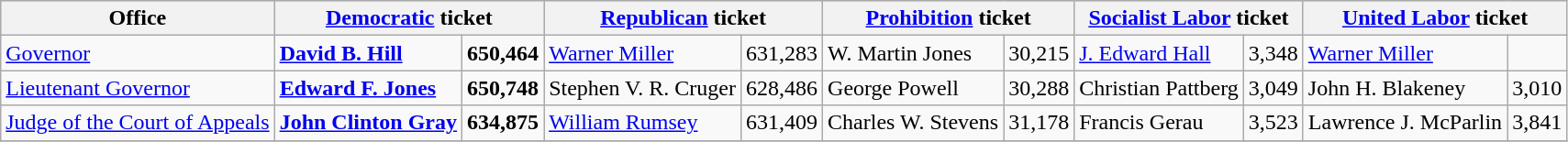<table class=wikitable>
<tr bgcolor=lightgrey>
<th>Office</th>
<th colspan="2" ><a href='#'>Democratic</a> ticket</th>
<th colspan="2" ><a href='#'>Republican</a> ticket</th>
<th colspan="2" ><a href='#'>Prohibition</a> ticket</th>
<th colspan="2" ><a href='#'>Socialist Labor</a> ticket</th>
<th colspan="2" ><a href='#'>United Labor</a> ticket</th>
</tr>
<tr>
<td><a href='#'>Governor</a></td>
<td><strong><a href='#'>David B. Hill</a></strong></td>
<td align="right"><strong>650,464</strong></td>
<td><a href='#'>Warner Miller</a></td>
<td align="right">631,283</td>
<td>W. Martin Jones</td>
<td align="right">30,215</td>
<td><a href='#'>J. Edward Hall</a></td>
<td align="right">3,348</td>
<td><a href='#'>Warner Miller</a></td>
<td></td>
</tr>
<tr>
<td><a href='#'>Lieutenant Governor</a></td>
<td><strong><a href='#'>Edward F. Jones</a></strong></td>
<td><strong>650,748</strong></td>
<td>Stephen V. R. Cruger</td>
<td>628,486</td>
<td>George Powell</td>
<td>30,288</td>
<td>Christian Pattberg</td>
<td>3,049</td>
<td>John H. Blakeney</td>
<td>3,010</td>
</tr>
<tr>
<td><a href='#'>Judge of the Court of Appeals</a></td>
<td><strong><a href='#'>John Clinton Gray</a></strong></td>
<td><strong>634,875</strong></td>
<td><a href='#'>William Rumsey</a></td>
<td>631,409</td>
<td>Charles W. Stevens</td>
<td>31,178</td>
<td>Francis Gerau</td>
<td>3,523</td>
<td>Lawrence J. McParlin</td>
<td>3,841</td>
</tr>
<tr>
</tr>
</table>
